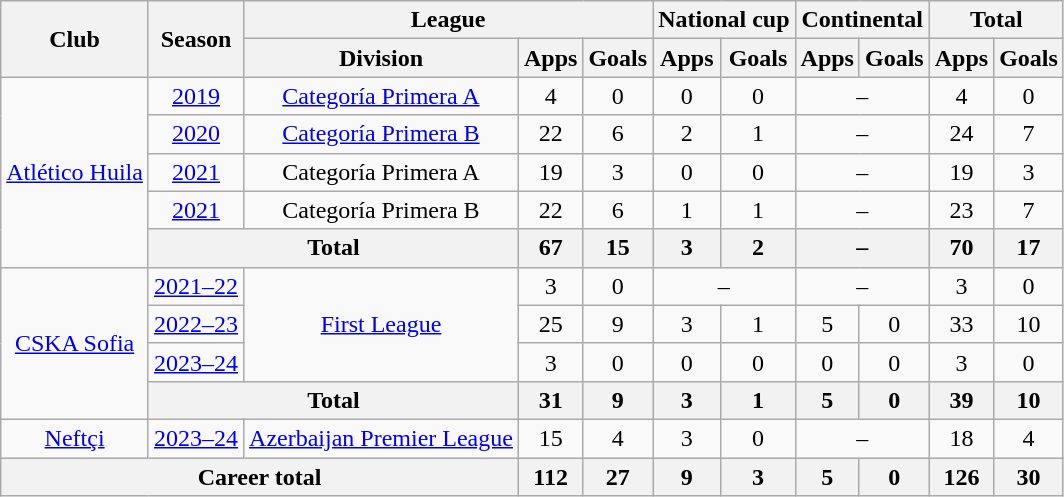<table class="wikitable" style="text-align:center">
<tr>
<th rowspan="2">Club</th>
<th rowspan="2">Season</th>
<th colspan="3">League</th>
<th colspan="2">National cup</th>
<th colspan="2">Continental</th>
<th colspan="2">Total</th>
</tr>
<tr>
<th>Division</th>
<th>Apps</th>
<th>Goals</th>
<th>Apps</th>
<th>Goals</th>
<th>Apps</th>
<th>Goals</th>
<th>Apps</th>
<th>Goals</th>
</tr>
<tr>
<td rowspan="5" align=center valign=center><a href='#'>Atlético Huila</a></td>
<td><a href='#'>2019</a></td>
<td><a href='#'>Categoría Primera A</a></td>
<td>4</td>
<td>0</td>
<td>0</td>
<td>0</td>
<td colspan="2">–</td>
<td>4</td>
<td>0</td>
</tr>
<tr>
<td><a href='#'>2020</a></td>
<td><a href='#'>Categoría Primera B</a></td>
<td>22</td>
<td>6</td>
<td>2</td>
<td>1</td>
<td colspan="2">–</td>
<td>24</td>
<td>7</td>
</tr>
<tr>
<td><a href='#'>2021</a></td>
<td>Categoría Primera A</td>
<td>19</td>
<td>3</td>
<td>0</td>
<td>0</td>
<td colspan="2">–</td>
<td>19</td>
<td>3</td>
</tr>
<tr>
<td><a href='#'>2021</a></td>
<td>Categoría Primera B</td>
<td>22</td>
<td>6</td>
<td>1</td>
<td>1</td>
<td colspan="2">–</td>
<td>23</td>
<td>7</td>
</tr>
<tr>
<th colspan=2>Total</th>
<th>67</th>
<th>15</th>
<th>3</th>
<th>2</th>
<th colspan="2">–</th>
<th>70</th>
<th>17</th>
</tr>
<tr>
<td rowspan="4" align=center valign=center><a href='#'>CSKA Sofia</a></td>
<td><a href='#'>2021–22</a></td>
<td rowspan=3><a href='#'>First League</a></td>
<td>3</td>
<td>0</td>
<td colspan="2">–</td>
<td colspan="2">–</td>
<td>3</td>
<td>0</td>
</tr>
<tr>
<td><a href='#'>2022–23</a></td>
<td>25</td>
<td>9</td>
<td>3</td>
<td>1</td>
<td>5</td>
<td>0</td>
<td>33</td>
<td>10</td>
</tr>
<tr>
<td><a href='#'>2023–24</a></td>
<td>3</td>
<td>0</td>
<td>0</td>
<td>0</td>
<td>0</td>
<td>0</td>
<td>3</td>
<td>0</td>
</tr>
<tr>
<th colspan=2>Total</th>
<th>31</th>
<th>9</th>
<th>3</th>
<th>1</th>
<th>5</th>
<th>0</th>
<th>39</th>
<th>10</th>
</tr>
<tr>
<td><a href='#'>Neftçi</a></td>
<td><a href='#'>2023–24</a></td>
<td><a href='#'>Azerbaijan Premier League</a></td>
<td>15</td>
<td>4</td>
<td>3</td>
<td>0</td>
<td colspan="2">–</td>
<td>18</td>
<td>4</td>
</tr>
<tr>
<th colspan=3>Career total</th>
<th>112</th>
<th>27</th>
<th>9</th>
<th>3</th>
<th>5</th>
<th>0</th>
<th>126</th>
<th>30</th>
</tr>
</table>
